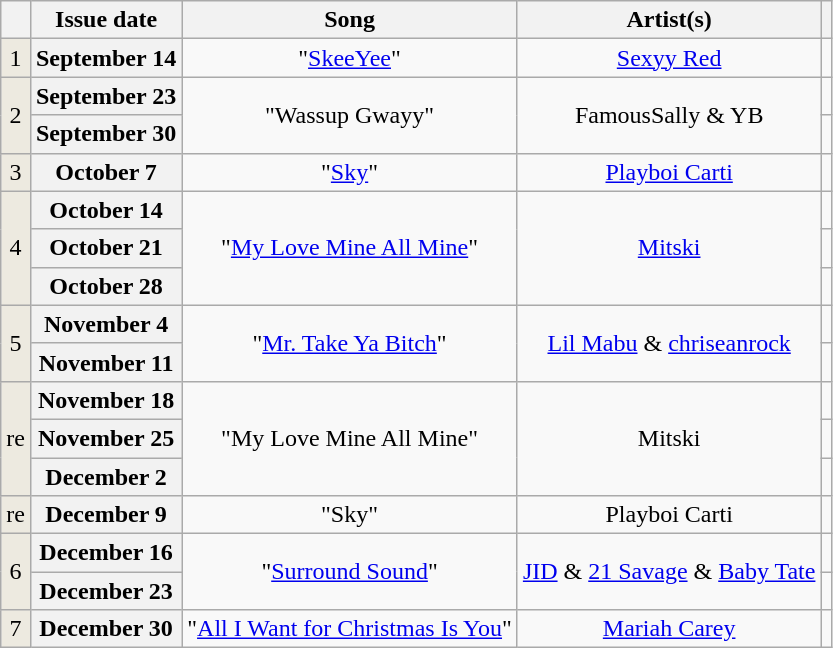<table class="wikitable sortable plainrowheaders" style="text-align: center">
<tr>
<th width="1"></th>
<th scope="col">Issue date</th>
<th>Song</th>
<th>Artist(s)</th>
<th></th>
</tr>
<tr>
<td bgcolor=#EDEAE0 align="center">1</td>
<th scope="row">September 14</th>
<td>"<a href='#'>SkeeYee</a>"</td>
<td><a href='#'>Sexyy Red</a></td>
<td></td>
</tr>
<tr>
<td rowspan=2 bgcolor=#EDEAE0 align="center">2</td>
<th scope="row">September 23</th>
<td rowspan=2>"Wassup Gwayy"</td>
<td rowspan=2>FamousSally & YB</td>
<td></td>
</tr>
<tr>
<th scope="row">September 30</th>
<td></td>
</tr>
<tr>
<td bgcolor=#EDEAE0 align="center">3</td>
<th scope="row">October 7</th>
<td>"<a href='#'>Sky</a>"</td>
<td><a href='#'>Playboi Carti</a></td>
<td></td>
</tr>
<tr>
<td rowspan=3 bgcolor=#EDEAE0 align="center">4</td>
<th scope="row">October 14</th>
<td rowspan=3>"<a href='#'>My Love Mine All Mine</a>"</td>
<td rowspan=3><a href='#'>Mitski</a></td>
<td></td>
</tr>
<tr>
<th scope="row">October 21</th>
<td></td>
</tr>
<tr>
<th scope="row">October 28</th>
<td></td>
</tr>
<tr>
<td rowspan=2 bgcolor=#EDEAE0 align="center">5</td>
<th scope="row">November 4</th>
<td rowspan=2>"<a href='#'>Mr. Take Ya Bitch</a>"</td>
<td rowspan=2><a href='#'>Lil Mabu</a> & <a href='#'>chriseanrock</a></td>
<td></td>
</tr>
<tr>
<th scope="row">November 11</th>
<td></td>
</tr>
<tr>
<td rowspan="3" bgcolor="#EDEAE0" align="center">re</td>
<th scope="row">November 18</th>
<td rowspan="3">"My Love Mine All Mine"</td>
<td rowspan="3">Mitski</td>
<td></td>
</tr>
<tr>
<th scope="row">November 25</th>
<td></td>
</tr>
<tr>
<th scope="row">December 2</th>
<td></td>
</tr>
<tr>
<td bgcolor=#EDEAE0 align="center">re</td>
<th scope="row">December 9</th>
<td>"Sky"</td>
<td>Playboi Carti</td>
<td></td>
</tr>
<tr>
<td rowspan="2" bgcolor="#EDEAE0" align="center">6</td>
<th scope="row">December 16</th>
<td rowspan="2">"<a href='#'>Surround Sound</a>"</td>
<td rowspan="2"><a href='#'>JID</a> & <a href='#'>21 Savage</a> & <a href='#'>Baby Tate</a></td>
<td></td>
</tr>
<tr>
<th scope="row">December 23</th>
<td></td>
</tr>
<tr>
<td bgcolor=#EDEAE0 align="center">7</td>
<th scope="row">December 30</th>
<td>"<a href='#'>All I Want for Christmas Is You</a>"</td>
<td><a href='#'>Mariah Carey</a></td>
<td></td>
</tr>
</table>
